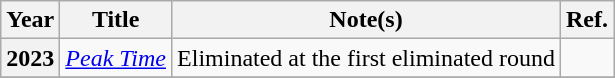<table class="wikitable plainrowheaders">
<tr>
<th scope="col">Year</th>
<th scope="col">Title</th>
<th scope="col">Note(s)</th>
<th scope="col" class="unsortable">Ref.</th>
</tr>
<tr>
<th scope="row">2023</th>
<td><em><a href='#'>Peak Time</a></em></td>
<td>Eliminated at the first eliminated round</td>
<td></td>
</tr>
<tr>
</tr>
</table>
